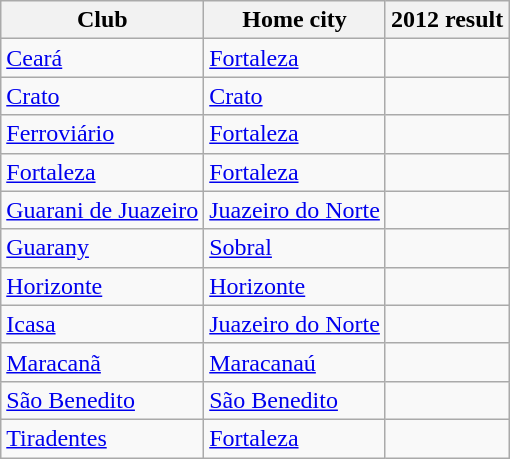<table class="wikitable sortable">
<tr>
<th>Club</th>
<th>Home city</th>
<th>2012 result</th>
</tr>
<tr>
<td><a href='#'>Ceará</a></td>
<td><a href='#'>Fortaleza</a></td>
<td></td>
</tr>
<tr>
<td><a href='#'>Crato</a></td>
<td><a href='#'>Crato</a></td>
<td></td>
</tr>
<tr>
<td><a href='#'>Ferroviário</a></td>
<td><a href='#'>Fortaleza</a></td>
<td></td>
</tr>
<tr>
<td><a href='#'>Fortaleza</a></td>
<td><a href='#'>Fortaleza</a></td>
<td></td>
</tr>
<tr>
<td><a href='#'>Guarani de Juazeiro</a></td>
<td><a href='#'>Juazeiro do Norte</a></td>
<td></td>
</tr>
<tr>
<td><a href='#'>Guarany</a></td>
<td><a href='#'>Sobral</a></td>
<td></td>
</tr>
<tr>
<td><a href='#'>Horizonte</a></td>
<td><a href='#'>Horizonte</a></td>
<td></td>
</tr>
<tr>
<td><a href='#'>Icasa</a></td>
<td><a href='#'>Juazeiro do Norte</a></td>
<td></td>
</tr>
<tr>
<td><a href='#'>Maracanã</a></td>
<td><a href='#'>Maracanaú</a></td>
<td></td>
</tr>
<tr>
<td><a href='#'>São Benedito</a></td>
<td><a href='#'>São Benedito</a></td>
<td></td>
</tr>
<tr>
<td><a href='#'>Tiradentes</a></td>
<td><a href='#'>Fortaleza</a></td>
<td></td>
</tr>
</table>
